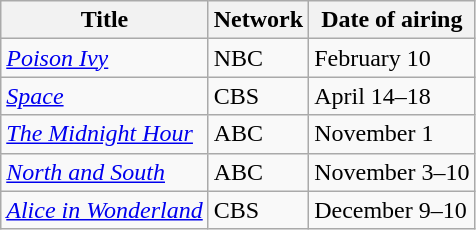<table class="wikitable">
<tr>
<th>Title</th>
<th>Network</th>
<th>Date of airing</th>
</tr>
<tr>
<td><em><a href='#'>Poison Ivy</a></em></td>
<td>NBC</td>
<td>February 10</td>
</tr>
<tr>
<td><em><a href='#'>Space</a></em></td>
<td>CBS</td>
<td>April 14–18</td>
</tr>
<tr>
<td><em><a href='#'>The Midnight Hour</a></em></td>
<td>ABC</td>
<td>November 1</td>
</tr>
<tr>
<td><em><a href='#'>North and South</a></em></td>
<td>ABC</td>
<td>November 3–10</td>
</tr>
<tr>
<td><em><a href='#'>Alice in Wonderland</a></em></td>
<td>CBS</td>
<td>December 9–10</td>
</tr>
</table>
